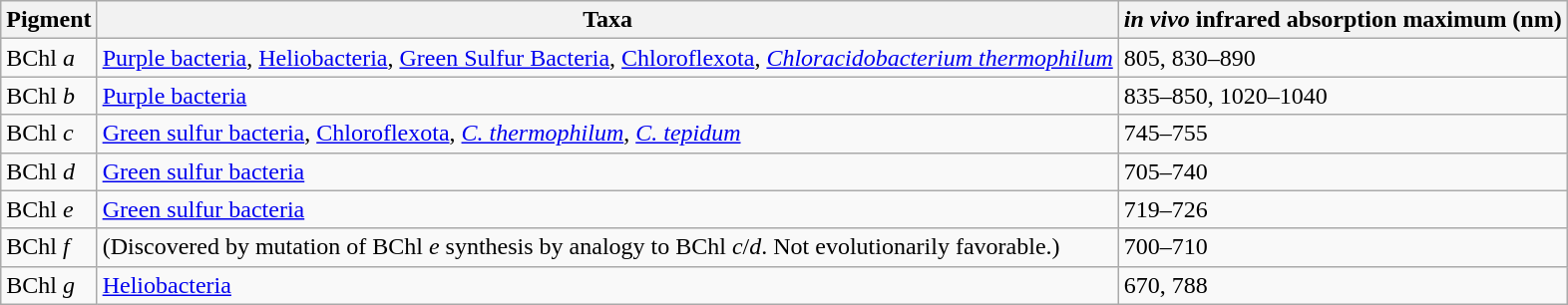<table class="wikitable">
<tr>
<th>Pigment</th>
<th>Taxa</th>
<th><em>in vivo</em> infrared absorption maximum (nm)</th>
</tr>
<tr>
<td>BChl <em>a</em></td>
<td><a href='#'>Purple bacteria</a>, <a href='#'>Heliobacteria</a>, <a href='#'>Green Sulfur Bacteria</a>, <a href='#'>Chloroflexota</a>, <em><a href='#'>Chloracidobacterium thermophilum</a></em></td>
<td>805, 830–890</td>
</tr>
<tr>
<td>BChl <em>b</em></td>
<td><a href='#'>Purple bacteria</a></td>
<td>835–850, 1020–1040</td>
</tr>
<tr>
<td>BChl <em>c</em></td>
<td><a href='#'>Green sulfur bacteria</a>, <a href='#'>Chloroflexota</a>, <em><a href='#'>C. thermophilum</a></em>, <em><a href='#'>C. tepidum</a></em></td>
<td>745–755</td>
</tr>
<tr>
<td>BChl <em>d</em></td>
<td><a href='#'>Green sulfur bacteria</a></td>
<td>705–740</td>
</tr>
<tr>
<td>BChl <em>e</em></td>
<td><a href='#'>Green sulfur bacteria</a></td>
<td>719–726</td>
</tr>
<tr>
<td>BChl <em>f</em></td>
<td>(Discovered by mutation of BChl <em>e</em> synthesis by analogy to BChl <em>c</em>/<em>d</em>. Not evolutionarily favorable.)</td>
<td>700–710</td>
</tr>
<tr>
<td>BChl <em>g</em></td>
<td><a href='#'>Heliobacteria</a></td>
<td>670, 788</td>
</tr>
</table>
